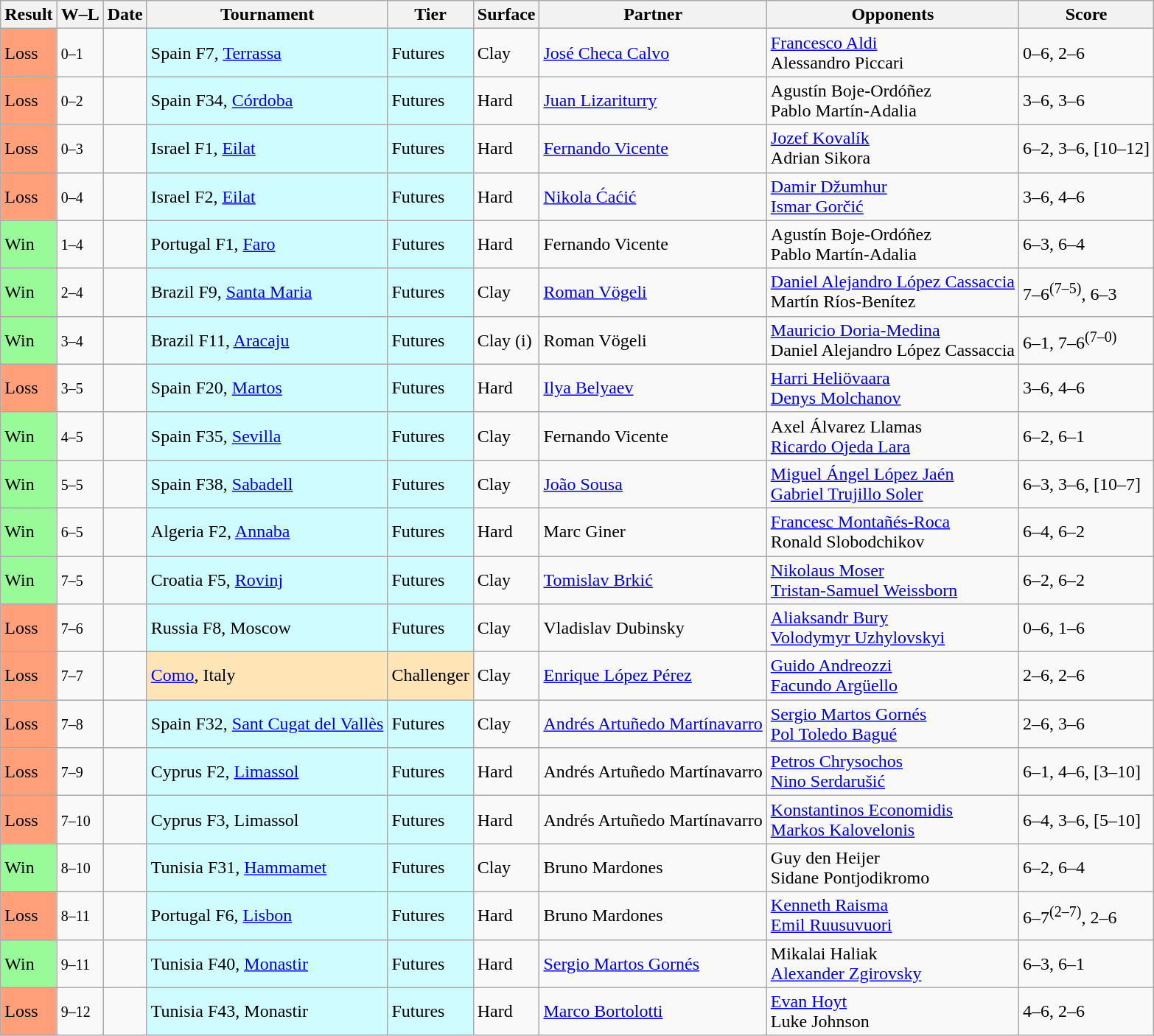<table class="sortable wikitable">
<tr>
<th>Result</th>
<th class="unsortable">W–L</th>
<th>Date</th>
<th>Tournament</th>
<th>Tier</th>
<th>Surface</th>
<th>Partner</th>
<th>Opponents</th>
<th class="unsortable">Score</th>
</tr>
<tr>
<td bgcolor=FFA07A>Loss</td>
<td><small>0–1</small></td>
<td></td>
<td style="background:#cffcff;">Spain F7, <a href='#'>Terrassa</a></td>
<td style="background:#cffcff;">Futures</td>
<td>Clay</td>
<td> <a href='#'>José Checa Calvo</a></td>
<td> <a href='#'>Francesco Aldi</a><br> Alessandro Piccari</td>
<td>0–6, 2–6</td>
</tr>
<tr>
<td bgcolor=FFA07A>Loss</td>
<td><small>0–2</small></td>
<td></td>
<td style="background:#cffcff;">Spain F34, <a href='#'>Córdoba</a></td>
<td style="background:#cffcff;">Futures</td>
<td>Hard</td>
<td> <a href='#'>Juan Lizariturry</a></td>
<td> Agustín Boje-Ordóñez<br> Pablo Martín-Adalia</td>
<td>3–6, 3–6</td>
</tr>
<tr>
<td bgcolor=FFA07A>Loss</td>
<td><small>0–3</small></td>
<td></td>
<td style="background:#cffcff;">Israel F1, <a href='#'>Eilat</a></td>
<td style="background:#cffcff;">Futures</td>
<td>Hard</td>
<td> <a href='#'>Fernando Vicente</a></td>
<td> <a href='#'>Jozef Kovalík</a><br> Adrian Sikora</td>
<td>6–2, 3–6, [10–12]</td>
</tr>
<tr>
<td bgcolor=FFA07A>Loss</td>
<td><small>0–4</small></td>
<td></td>
<td style="background:#cffcff;">Israel F2, <a href='#'>Eilat</a></td>
<td style="background:#cffcff;">Futures</td>
<td>Hard</td>
<td> <a href='#'>Nikola Ćaćić</a></td>
<td> <a href='#'>Damir Džumhur</a><br> <a href='#'>Ismar Gorčić</a></td>
<td>3–6, 4–6</td>
</tr>
<tr>
<td bgcolor=98fb98>Win</td>
<td><small>1–4</small></td>
<td></td>
<td style="background:#cffcff;">Portugal F1, <a href='#'>Faro</a></td>
<td style="background:#cffcff;">Futures</td>
<td>Hard</td>
<td> Fernando Vicente</td>
<td> Agustín Boje-Ordóñez<br> Pablo Martín-Adalia</td>
<td>6–3, 6–4</td>
</tr>
<tr>
<td bgcolor=98fb98>Win</td>
<td><small>2–4</small></td>
<td></td>
<td style="background:#cffcff;">Brazil F9, <a href='#'>Santa Maria</a></td>
<td style="background:#cffcff;">Futures</td>
<td>Clay</td>
<td> <a href='#'>Roman Vögeli</a></td>
<td> <a href='#'>Daniel Alejandro López Cassaccia</a><br> Martín Ríos-Benítez</td>
<td>7–6<sup>(7–5)</sup>, 6–3</td>
</tr>
<tr>
<td bgcolor=98fb98>Win</td>
<td><small>3–4</small></td>
<td></td>
<td style="background:#cffcff;">Brazil F11, <a href='#'>Aracaju</a></td>
<td style="background:#cffcff;">Futures</td>
<td>Clay (i)</td>
<td> Roman Vögeli</td>
<td> <a href='#'>Mauricio Doria-Medina</a> <br>  Daniel Alejandro López Cassaccia</td>
<td>6–1, 7–6<sup>(7–0)</sup></td>
</tr>
<tr>
<td bgcolor=FFA07A>Loss</td>
<td><small>3–5</small></td>
<td></td>
<td style="background:#cffcff;">Spain F20, <a href='#'>Martos</a></td>
<td style="background:#cffcff;">Futures</td>
<td>Hard</td>
<td> <a href='#'>Ilya Belyaev</a></td>
<td> <a href='#'>Harri Heliövaara</a><br> <a href='#'>Denys Molchanov</a></td>
<td>3–6, 4–6</td>
</tr>
<tr>
<td bgcolor=98fb98>Win</td>
<td><small>4–5</small></td>
<td></td>
<td style="background:#cffcff;">Spain F35, <a href='#'>Sevilla</a></td>
<td style="background:#cffcff;">Futures</td>
<td>Clay</td>
<td> Fernando Vicente</td>
<td> Axel Álvarez Llamas <br>  <a href='#'>Ricardo Ojeda Lara</a></td>
<td>6–2, 6–1</td>
</tr>
<tr>
<td bgcolor=98fb98>Win</td>
<td><small>5–5</small></td>
<td></td>
<td style="background:#cffcff;">Spain F38, <a href='#'>Sabadell</a></td>
<td style="background:#cffcff;">Futures</td>
<td>Clay</td>
<td> <a href='#'>João Sousa</a></td>
<td> <a href='#'>Miguel Ángel López Jaén</a><br>  <a href='#'>Gabriel Trujillo Soler</a></td>
<td>6–3, 3–6, [10–7]</td>
</tr>
<tr>
<td bgcolor=98fb98>Win</td>
<td><small>6–5</small></td>
<td></td>
<td style="background:#cffcff;">Algeria F2, <a href='#'>Annaba</a></td>
<td style="background:#cffcff;">Futures</td>
<td>Hard</td>
<td> Marc Giner</td>
<td> <a href='#'>Francesc Montañés-Roca</a><br> Ronald Slobodchikov</td>
<td>6–4, 6–2</td>
</tr>
<tr>
<td bgcolor=98fb98>Win</td>
<td><small>7–5</small></td>
<td></td>
<td style="background:#cffcff;">Croatia F5, <a href='#'>Rovinj</a></td>
<td style="background:#cffcff;">Futures</td>
<td>Clay</td>
<td> <a href='#'>Tomislav Brkić</a></td>
<td> <a href='#'>Nikolaus Moser</a><br> <a href='#'>Tristan-Samuel Weissborn</a></td>
<td>6–2, 6–2</td>
</tr>
<tr>
<td bgcolor=FFA07A>Loss</td>
<td><small>7–6</small></td>
<td></td>
<td style="background:#cffcff;">Russia F8, Moscow</td>
<td style="background:#cffcff;">Futures</td>
<td>Clay</td>
<td> Vladislav Dubinsky</td>
<td> <a href='#'>Aliaksandr Bury</a><br> <a href='#'>Volodymyr Uzhylovskyi</a></td>
<td>0–6, 1–6</td>
</tr>
<tr>
<td bgcolor=FFA07A>Loss</td>
<td><small>7–7</small></td>
<td><a href='#'></a></td>
<td style="background:moccasin;"><a href='#'>Como</a>, Italy</td>
<td style="background:moccasin;">Challenger</td>
<td>Clay</td>
<td> <a href='#'>Enrique López Pérez</a></td>
<td> <a href='#'>Guido Andreozzi</a><br> <a href='#'>Facundo Argüello</a></td>
<td>2–6, 2–6</td>
</tr>
<tr>
<td bgcolor=FFA07A>Loss</td>
<td><small>7–8</small></td>
<td></td>
<td style="background:#cffcff;">Spain F32, <a href='#'>Sant Cugat del Vallès</a></td>
<td style="background:#cffcff;">Futures</td>
<td>Clay</td>
<td> <a href='#'>Andrés Artuñedo Martínavarro</a></td>
<td> <a href='#'>Sergio Martos Gornés</a><br> <a href='#'>Pol Toledo Bagué</a></td>
<td>2–6, 3–6</td>
</tr>
<tr>
<td bgcolor=FFA07A>Loss</td>
<td><small>7–9</small></td>
<td></td>
<td style="background:#cffcff;">Cyprus F2, <a href='#'>Limassol</a></td>
<td style="background:#cffcff;">Futures</td>
<td>Hard</td>
<td> Andrés Artuñedo Martínavarro</td>
<td> <a href='#'>Petros Chrysochos</a><br> <a href='#'>Nino Serdarušić</a></td>
<td>6–1, 4–6, [3–10]</td>
</tr>
<tr>
<td bgcolor=FFA07A>Loss</td>
<td><small>7–10</small></td>
<td></td>
<td style="background:#cffcff;">Cyprus F3, Limassol</td>
<td style="background:#cffcff;">Futures</td>
<td>Hard</td>
<td> Andrés Artuñedo Martínavarro</td>
<td> <a href='#'>Konstantinos Economidis</a><br> <a href='#'>Markos Kalovelonis</a></td>
<td>6–4, 3–6, [5–10]</td>
</tr>
<tr>
<td bgcolor=98fb98>Win</td>
<td><small>8–10</small></td>
<td></td>
<td style="background:#cffcff;">Tunisia F31, <a href='#'>Hammamet</a></td>
<td style="background:#cffcff;">Futures</td>
<td>Clay</td>
<td> Bruno Mardones</td>
<td> Guy den Heijer<br> Sidane Pontjodikromo</td>
<td>6–2, 6–4</td>
</tr>
<tr>
<td bgcolor=FFA07A>Loss</td>
<td><small>8–11</small></td>
<td></td>
<td style="background:#cffcff;">Portugal F6, <a href='#'>Lisbon</a></td>
<td style="background:#cffcff;">Futures</td>
<td>Hard</td>
<td> Bruno Mardones</td>
<td> <a href='#'>Kenneth Raisma</a><br> <a href='#'>Emil Ruusuvuori</a></td>
<td>6–7<sup>(2–7)</sup>, 2–6</td>
</tr>
<tr>
<td bgcolor=98fb98>Win</td>
<td><small>9–11</small></td>
<td></td>
<td style="background:#cffcff;">Tunisia F40, <a href='#'>Monastir</a></td>
<td style="background:#cffcff;">Futures</td>
<td>Hard</td>
<td> <a href='#'>Sergio Martos Gornés</a></td>
<td> Mikalai Haliak<br> <a href='#'>Alexander Zgirovsky</a></td>
<td>6–3, 6–1</td>
</tr>
<tr>
<td bgcolor=FFA07A>Loss</td>
<td><small>9–12</small></td>
<td></td>
<td style="background:#cffcff;">Tunisia F43, Monastir</td>
<td style="background:#cffcff;">Futures</td>
<td>Hard</td>
<td> <a href='#'>Marco Bortolotti</a></td>
<td> <a href='#'>Evan Hoyt</a><br> Luke Johnson</td>
<td>4–6, 2–6</td>
</tr>
</table>
